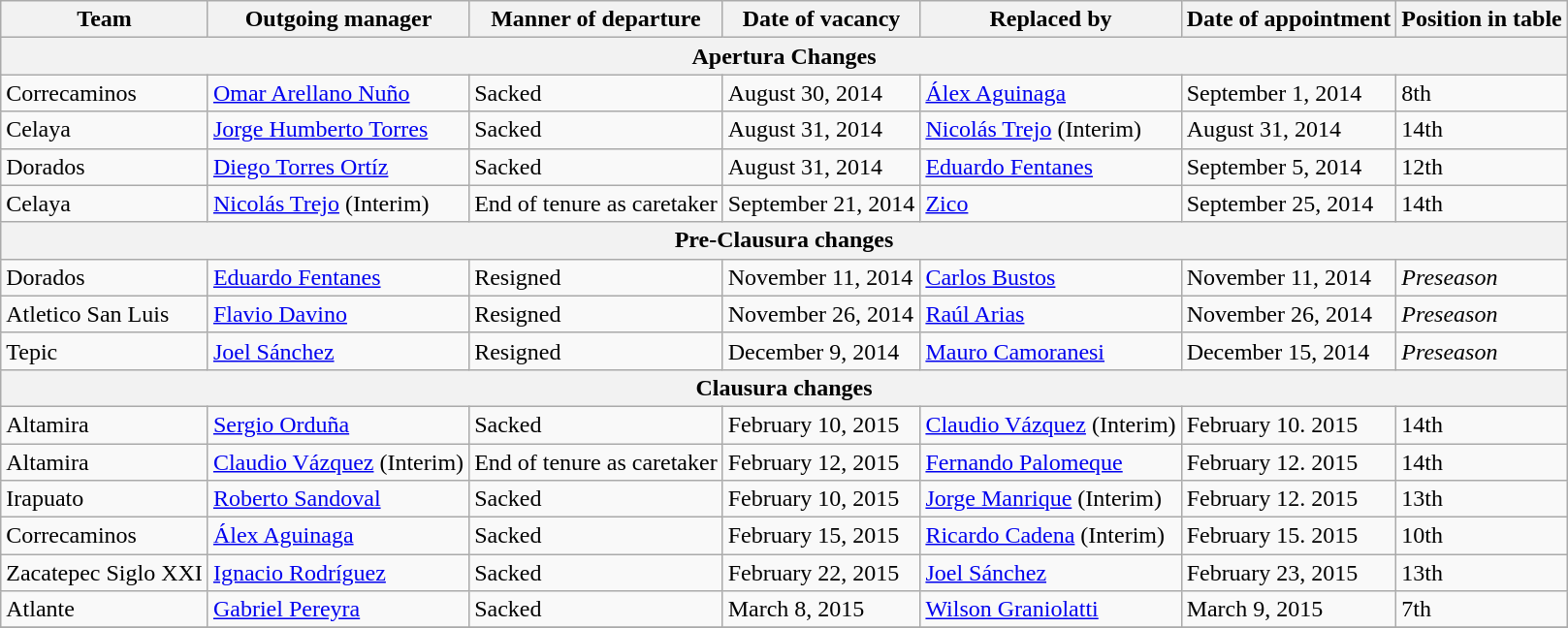<table class="wikitable sortable">
<tr>
<th>Team</th>
<th>Outgoing manager</th>
<th>Manner of departure</th>
<th>Date of vacancy</th>
<th>Replaced by</th>
<th>Date of appointment</th>
<th>Position in table</th>
</tr>
<tr>
<th colspan=7>Apertura Changes</th>
</tr>
<tr>
<td>Correcaminos</td>
<td> <a href='#'>Omar Arellano Nuño</a></td>
<td>Sacked</td>
<td>August 30, 2014</td>
<td> <a href='#'>Álex Aguinaga</a></td>
<td>September 1, 2014</td>
<td>8th</td>
</tr>
<tr>
<td>Celaya</td>
<td> <a href='#'>Jorge Humberto Torres</a></td>
<td>Sacked</td>
<td>August 31, 2014</td>
<td> <a href='#'>Nicolás Trejo</a> (Interim)</td>
<td>August 31, 2014</td>
<td>14th</td>
</tr>
<tr>
<td>Dorados</td>
<td> <a href='#'>Diego Torres Ortíz</a></td>
<td>Sacked</td>
<td>August 31, 2014</td>
<td> <a href='#'>Eduardo Fentanes</a></td>
<td>September 5, 2014</td>
<td>12th</td>
</tr>
<tr>
<td>Celaya</td>
<td> <a href='#'>Nicolás Trejo</a> (Interim)</td>
<td>End of tenure as caretaker</td>
<td>September 21, 2014</td>
<td> <a href='#'>Zico</a></td>
<td>September 25, 2014</td>
<td>14th</td>
</tr>
<tr>
<th colspan=7>Pre-Clausura changes</th>
</tr>
<tr>
<td>Dorados</td>
<td> <a href='#'>Eduardo Fentanes</a></td>
<td>Resigned</td>
<td>November 11, 2014</td>
<td> <a href='#'>Carlos Bustos</a></td>
<td>November 11, 2014</td>
<td><em>Preseason</em></td>
</tr>
<tr>
<td>Atletico San Luis</td>
<td> <a href='#'>Flavio Davino</a></td>
<td>Resigned</td>
<td>November 26, 2014</td>
<td> <a href='#'>Raúl Arias</a></td>
<td>November 26, 2014</td>
<td><em>Preseason</em></td>
</tr>
<tr>
<td>Tepic</td>
<td> <a href='#'>Joel Sánchez</a></td>
<td>Resigned</td>
<td>December 9, 2014</td>
<td> <a href='#'>Mauro Camoranesi</a></td>
<td>December 15, 2014</td>
<td><em>Preseason</em></td>
</tr>
<tr>
<th colspan=7>Clausura changes</th>
</tr>
<tr>
<td>Altamira</td>
<td> <a href='#'>Sergio Orduña</a></td>
<td>Sacked</td>
<td>February 10, 2015</td>
<td> <a href='#'>Claudio Vázquez</a> (Interim)</td>
<td>February 10. 2015</td>
<td>14th</td>
</tr>
<tr>
<td>Altamira</td>
<td> <a href='#'>Claudio Vázquez</a> (Interim)</td>
<td>End of tenure as caretaker</td>
<td>February 12, 2015</td>
<td> <a href='#'>Fernando Palomeque</a></td>
<td>February 12. 2015</td>
<td>14th</td>
</tr>
<tr>
<td>Irapuato</td>
<td> <a href='#'>Roberto Sandoval</a></td>
<td>Sacked</td>
<td>February 10, 2015</td>
<td> <a href='#'>Jorge Manrique</a> (Interim)</td>
<td>February 12. 2015</td>
<td>13th</td>
</tr>
<tr>
<td>Correcaminos</td>
<td> <a href='#'>Álex Aguinaga</a></td>
<td>Sacked</td>
<td>February 15, 2015</td>
<td> <a href='#'>Ricardo Cadena</a> (Interim)</td>
<td>February 15. 2015</td>
<td>10th</td>
</tr>
<tr>
<td>Zacatepec Siglo XXI</td>
<td> <a href='#'>Ignacio Rodríguez</a></td>
<td>Sacked</td>
<td>February 22, 2015</td>
<td> <a href='#'>Joel Sánchez</a></td>
<td>February 23, 2015</td>
<td>13th</td>
</tr>
<tr>
<td>Atlante</td>
<td> <a href='#'>Gabriel Pereyra</a></td>
<td>Sacked</td>
<td>March 8, 2015</td>
<td> <a href='#'>Wilson Graniolatti</a></td>
<td>March 9, 2015</td>
<td>7th</td>
</tr>
<tr>
</tr>
</table>
